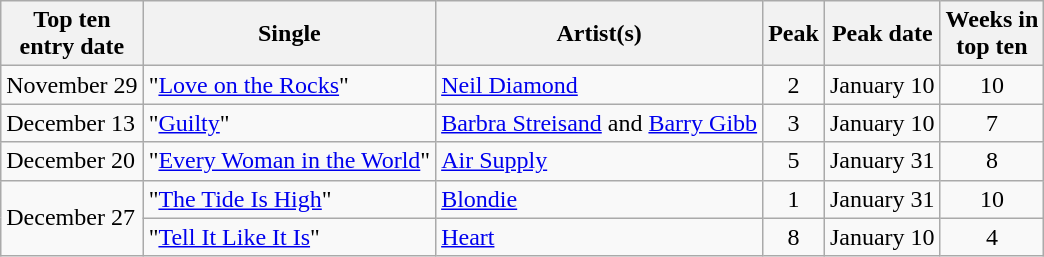<table class="wikitable sortable">
<tr>
<th>Top ten<br>entry date</th>
<th>Single</th>
<th>Artist(s)</th>
<th data-sort-type="number">Peak</th>
<th>Peak date</th>
<th data-sort-type="number">Weeks in<br>top ten</th>
</tr>
<tr>
<td>November 29</td>
<td>"<a href='#'>Love on the Rocks</a>"</td>
<td><a href='#'>Neil Diamond</a></td>
<td align=center>2</td>
<td>January 10</td>
<td align=center>10</td>
</tr>
<tr>
<td>December 13</td>
<td>"<a href='#'>Guilty</a>"</td>
<td><a href='#'>Barbra Streisand</a> and <a href='#'>Barry Gibb</a></td>
<td align=center>3</td>
<td>January 10</td>
<td align=center>7</td>
</tr>
<tr>
<td>December 20</td>
<td>"<a href='#'>Every Woman in the World</a>"</td>
<td><a href='#'>Air Supply</a></td>
<td align=center>5</td>
<td>January 31</td>
<td align=center>8</td>
</tr>
<tr>
<td rowspan="2">December 27</td>
<td>"<a href='#'>The Tide Is High</a>"</td>
<td><a href='#'>Blondie</a></td>
<td align=center>1</td>
<td>January 31</td>
<td align=center>10</td>
</tr>
<tr>
<td>"<a href='#'>Tell It Like It Is</a>"</td>
<td><a href='#'>Heart</a></td>
<td align=center>8</td>
<td>January 10</td>
<td align=center>4</td>
</tr>
</table>
